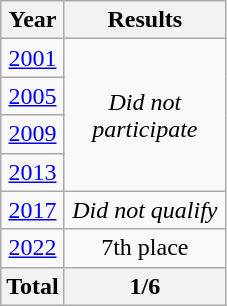<table class="wikitable" style="text-align: center;">
<tr>
<th>Year</th>
<th width="100">Results</th>
</tr>
<tr>
<td> <a href='#'>2001</a></td>
<td rowspan="4"><em>Did not participate</em></td>
</tr>
<tr>
<td> <a href='#'>2005</a></td>
</tr>
<tr>
<td> <a href='#'>2009</a></td>
</tr>
<tr>
<td> <a href='#'>2013</a></td>
</tr>
<tr>
<td> <a href='#'>2017</a></td>
<td><em>Did not qualify</em></td>
</tr>
<tr>
<td> <a href='#'>2022</a></td>
<td>7th place</td>
</tr>
<tr>
<th>Total</th>
<th>1/6</th>
</tr>
</table>
